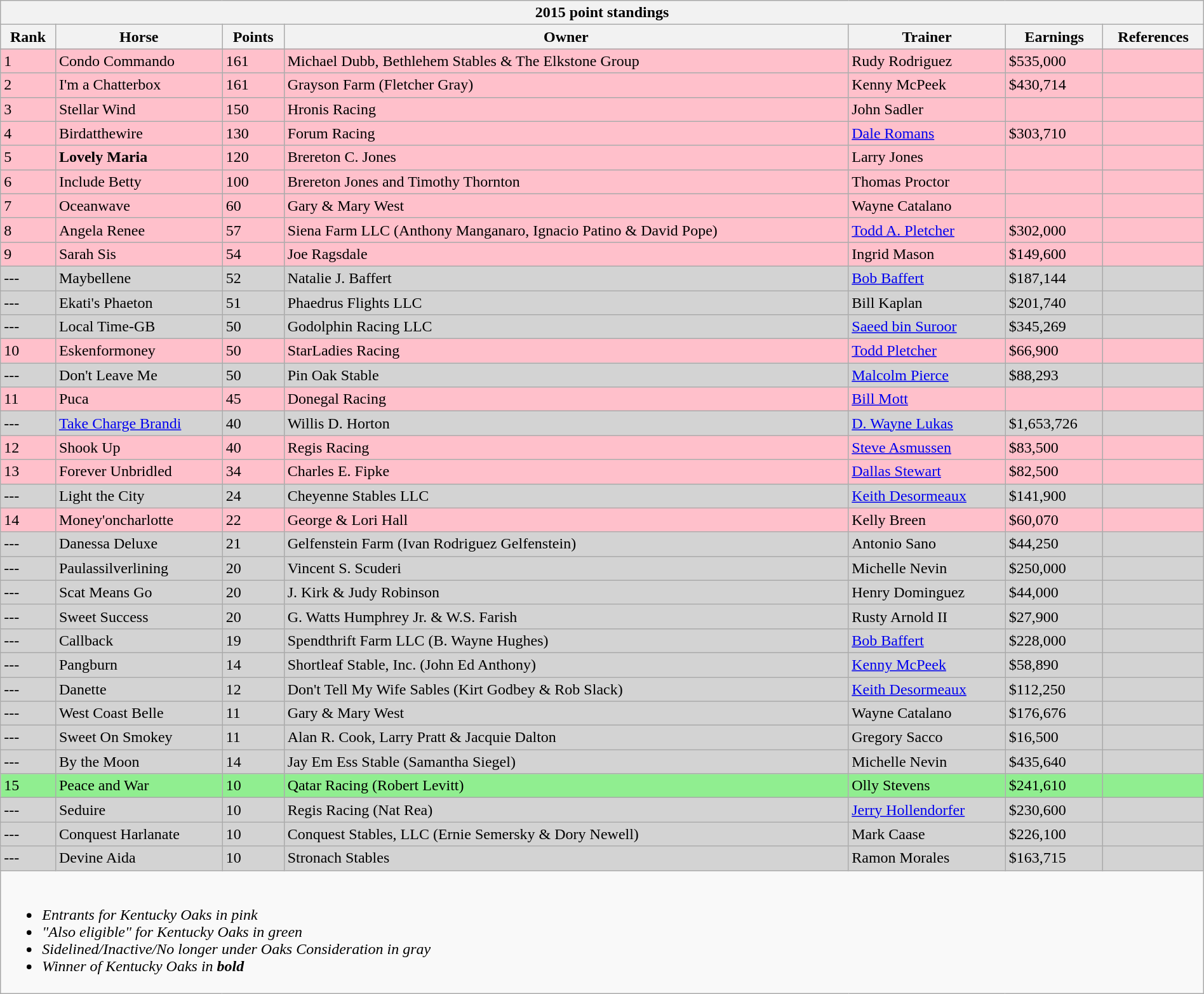<table class="wikitable" style="width:100%">
<tr>
<th colspan=7>2015 point standings</th>
</tr>
<tr>
<th>Rank</th>
<th>Horse</th>
<th>Points</th>
<th>Owner</th>
<th>Trainer</th>
<th>Earnings</th>
<th>References</th>
</tr>
<tr bgcolor="pink">
<td>1</td>
<td>Condo Commando</td>
<td>161</td>
<td>Michael Dubb, Bethlehem Stables & The Elkstone Group</td>
<td>Rudy Rodriguez</td>
<td>$535,000</td>
<td></td>
</tr>
<tr bgcolor="pink">
<td>2</td>
<td>I'm a Chatterbox</td>
<td>161</td>
<td>Grayson Farm (Fletcher Gray)</td>
<td>Kenny McPeek</td>
<td>$430,714</td>
<td></td>
</tr>
<tr bgcolor="pink">
<td>3</td>
<td>Stellar Wind</td>
<td>150</td>
<td>Hronis Racing</td>
<td>John Sadler</td>
<td></td>
<td></td>
</tr>
<tr bgcolor="pink">
<td>4</td>
<td>Birdatthewire</td>
<td>130</td>
<td>Forum Racing</td>
<td><a href='#'>Dale Romans</a></td>
<td>$303,710</td>
<td></td>
</tr>
<tr bgcolor="pink">
<td>5</td>
<td><strong>Lovely Maria</strong></td>
<td>120</td>
<td>Brereton C. Jones</td>
<td>Larry Jones</td>
<td></td>
<td></td>
</tr>
<tr bgcolor="pink">
<td>6</td>
<td>Include Betty</td>
<td>100</td>
<td>Brereton Jones and Timothy Thornton</td>
<td>Thomas Proctor</td>
<td></td>
<td></td>
</tr>
<tr bgcolor="pink">
<td>7</td>
<td>Oceanwave</td>
<td>60</td>
<td>Gary & Mary West</td>
<td>Wayne Catalano</td>
<td></td>
<td></td>
</tr>
<tr bgcolor="pink">
<td>8</td>
<td>Angela Renee</td>
<td>57</td>
<td>Siena Farm LLC (Anthony Manganaro, Ignacio Patino & David Pope)</td>
<td><a href='#'>Todd A. Pletcher</a></td>
<td>$302,000</td>
<td></td>
</tr>
<tr bgcolor="pink">
<td>9</td>
<td>Sarah Sis</td>
<td>54</td>
<td>Joe Ragsdale</td>
<td>Ingrid Mason</td>
<td>$149,600</td>
<td></td>
</tr>
<tr bgcolor="lightgray">
<td>---</td>
<td>Maybellene</td>
<td>52</td>
<td>Natalie J. Baffert</td>
<td><a href='#'>Bob Baffert</a></td>
<td>$187,144</td>
<td></td>
</tr>
<tr bgcolor="lightgray">
<td>---</td>
<td>Ekati's Phaeton</td>
<td>51</td>
<td>Phaedrus Flights LLC</td>
<td>Bill Kaplan</td>
<td>$201,740</td>
<td></td>
</tr>
<tr bgcolor="lightgray">
<td>---</td>
<td>Local Time-GB</td>
<td>50</td>
<td>Godolphin Racing LLC</td>
<td><a href='#'>Saeed bin Suroor</a></td>
<td>$345,269</td>
<td></td>
</tr>
<tr bgcolor="pink">
<td>10</td>
<td>Eskenformoney</td>
<td>50</td>
<td>StarLadies Racing</td>
<td><a href='#'>Todd Pletcher</a></td>
<td>$66,900</td>
<td></td>
</tr>
<tr bgcolor="lightgray">
<td>---</td>
<td>Don't Leave Me</td>
<td>50</td>
<td>Pin Oak Stable</td>
<td><a href='#'>Malcolm Pierce</a></td>
<td>$88,293</td>
<td></td>
</tr>
<tr bgcolor="pink">
<td>11</td>
<td>Puca</td>
<td>45</td>
<td>Donegal Racing</td>
<td><a href='#'>Bill Mott</a></td>
<td></td>
<td></td>
</tr>
<tr bgcolor="lightgray">
<td>---</td>
<td><a href='#'>Take Charge Brandi</a></td>
<td>40</td>
<td>Willis D. Horton</td>
<td><a href='#'>D. Wayne Lukas</a></td>
<td>$1,653,726</td>
<td></td>
</tr>
<tr bgcolor="pink">
<td>12</td>
<td>Shook Up</td>
<td>40</td>
<td>Regis Racing</td>
<td><a href='#'>Steve Asmussen</a></td>
<td>$83,500</td>
<td></td>
</tr>
<tr bgcolor="pink">
<td>13</td>
<td>Forever Unbridled</td>
<td>34</td>
<td>Charles E. Fipke</td>
<td><a href='#'>Dallas Stewart</a></td>
<td>$82,500</td>
<td></td>
</tr>
<tr bgcolor="lightgray">
<td>---</td>
<td>Light the City</td>
<td>24</td>
<td>Cheyenne Stables LLC</td>
<td><a href='#'>Keith Desormeaux</a></td>
<td>$141,900</td>
<td></td>
</tr>
<tr bgcolor="pink">
<td>14</td>
<td>Money'oncharlotte</td>
<td>22</td>
<td>George & Lori Hall</td>
<td>Kelly Breen</td>
<td>$60,070</td>
<td></td>
</tr>
<tr bgcolor="lightgray">
<td>---</td>
<td>Danessa Deluxe</td>
<td>21</td>
<td>Gelfenstein Farm (Ivan Rodriguez Gelfenstein)</td>
<td>Antonio Sano</td>
<td>$44,250</td>
<td></td>
</tr>
<tr bgcolor="lightgray">
<td>---</td>
<td>Paulassilverlining</td>
<td>20</td>
<td>Vincent S. Scuderi</td>
<td>Michelle Nevin</td>
<td>$250,000</td>
<td></td>
</tr>
<tr bgcolor="lightgray">
<td>---</td>
<td>Scat Means Go</td>
<td>20</td>
<td>J. Kirk & Judy Robinson</td>
<td>Henry Dominguez</td>
<td>$44,000</td>
<td></td>
</tr>
<tr bgcolor="lightgray">
<td>---</td>
<td>Sweet Success</td>
<td>20</td>
<td>G. Watts Humphrey Jr. & W.S. Farish</td>
<td>Rusty Arnold II</td>
<td>$27,900</td>
<td></td>
</tr>
<tr bgcolor="lightgray">
<td>---</td>
<td>Callback</td>
<td>19</td>
<td>Spendthrift Farm LLC (B. Wayne Hughes)</td>
<td><a href='#'>Bob Baffert</a></td>
<td>$228,000</td>
<td></td>
</tr>
<tr bgcolor="lightgray">
<td>---</td>
<td>Pangburn</td>
<td>14</td>
<td>Shortleaf Stable, Inc. (John Ed Anthony)</td>
<td><a href='#'>Kenny McPeek</a></td>
<td>$58,890</td>
<td></td>
</tr>
<tr bgcolor="lightgray">
<td>---</td>
<td>Danette</td>
<td>12</td>
<td>Don't Tell My Wife Sables (Kirt Godbey & Rob Slack)</td>
<td><a href='#'>Keith Desormeaux</a></td>
<td>$112,250</td>
<td></td>
</tr>
<tr bgcolor="lightgray">
<td>---</td>
<td>West Coast Belle</td>
<td>11</td>
<td>Gary & Mary West</td>
<td>Wayne Catalano</td>
<td>$176,676</td>
<td></td>
</tr>
<tr bgcolor="lightgray">
<td>---</td>
<td>Sweet On Smokey</td>
<td>11</td>
<td>Alan R. Cook, Larry Pratt & Jacquie Dalton</td>
<td>Gregory Sacco</td>
<td>$16,500</td>
<td></td>
</tr>
<tr bgcolor="lightgray">
<td>---</td>
<td>By the Moon</td>
<td>14</td>
<td>Jay Em Ess Stable (Samantha Siegel)</td>
<td>Michelle Nevin</td>
<td>$435,640</td>
<td></td>
</tr>
<tr bgcolor="lightgreen">
<td>15</td>
<td>Peace and War</td>
<td>10</td>
<td>Qatar Racing (Robert Levitt)</td>
<td>Olly Stevens</td>
<td>$241,610</td>
<td></td>
</tr>
<tr bgcolor="lightgray">
<td>---</td>
<td>Seduire</td>
<td>10</td>
<td>Regis Racing (Nat Rea)</td>
<td><a href='#'>Jerry Hollendorfer</a></td>
<td>$230,600</td>
<td></td>
</tr>
<tr bgcolor="lightgray">
<td>---</td>
<td>Conquest Harlanate</td>
<td>10</td>
<td>Conquest Stables, LLC (Ernie Semersky & Dory Newell)</td>
<td>Mark Caase</td>
<td>$226,100</td>
<td></td>
</tr>
<tr bgcolor="lightgray">
<td>---</td>
<td>Devine Aida</td>
<td>10</td>
<td>Stronach Stables</td>
<td>Ramon Morales</td>
<td>$163,715</td>
<td></td>
</tr>
<tr>
<td colspan=7><br><ul><li><em>Entrants for Kentucky Oaks in pink</em></li><li><em>"Also eligible" for Kentucky Oaks in green</em></li><li><em>Sidelined/Inactive/No longer under Oaks Consideration in gray</em></li><li><em>Winner of Kentucky Oaks in <strong>bold<strong><em></li></ul></td>
</tr>
</table>
